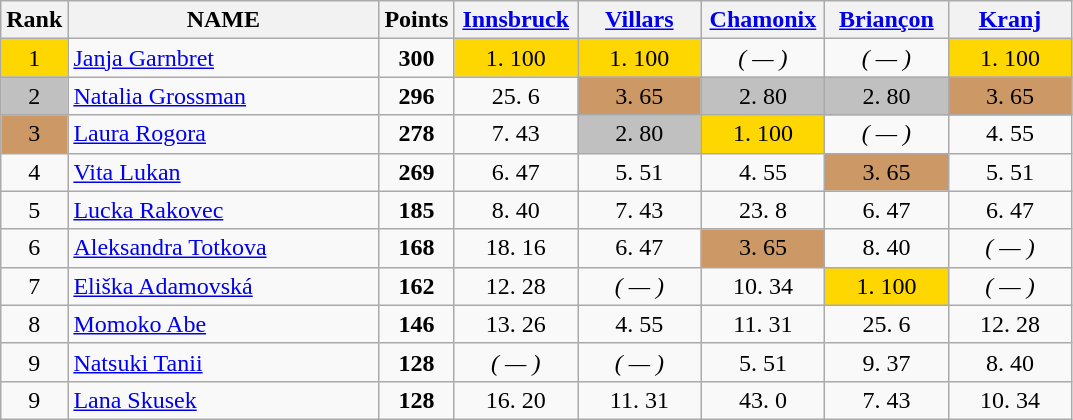<table class="wikitable sortable" style="text-align: center;">
<tr>
<th>Rank</th>
<th width = "200">NAME</th>
<th>Points</th>
<th width="75" data-sort-type="number"><a href='#'>Innsbruck</a></th>
<th width="75" data-sort-type="number"><a href='#'>Villars</a></th>
<th width="75" data-sort-type="number"><a href='#'>Chamonix</a></th>
<th width="75" data-sort-type="number"><a href='#'>Briançon</a></th>
<th width = "75" data-sort-type="number"><a href='#'>Kranj</a></th>
</tr>
<tr>
<td style="background: gold">1</td>
<td align="left"> <a href='#'>Janja Garnbret</a></td>
<td><strong>300</strong></td>
<td style="background: gold">1. 100</td>
<td style="background: gold">1. 100</td>
<td><em>( — )</em></td>
<td><em>( — )</em></td>
<td style="background: gold">1. 100</td>
</tr>
<tr>
<td style="background: silver">2</td>
<td align="left"> <a href='#'>Natalia Grossman</a></td>
<td><strong>296</strong></td>
<td>25. 6</td>
<td style="background: #cc9966">3. 65</td>
<td style="background: silver">2. 80</td>
<td style="background: silver">2. 80</td>
<td style="background: #cc9966">3. 65</td>
</tr>
<tr>
<td style="background: #cc9966">3</td>
<td align="left"> <a href='#'>Laura Rogora</a></td>
<td><strong>278</strong></td>
<td>7. 43</td>
<td style="background: silver">2. 80</td>
<td style="background: gold">1. 100</td>
<td><em>( — )</em></td>
<td>4. 55</td>
</tr>
<tr>
<td>4</td>
<td align="left"> <a href='#'>Vita Lukan</a></td>
<td><strong>269</strong></td>
<td>6. 47</td>
<td>5. 51</td>
<td>4. 55</td>
<td style="background: #cc9966">3. 65</td>
<td>5. 51</td>
</tr>
<tr>
<td>5</td>
<td align="left"> <a href='#'>Lucka Rakovec</a></td>
<td><strong>185</strong></td>
<td>8. 40</td>
<td>7. 43</td>
<td>23. 8</td>
<td>6. 47</td>
<td>6. 47</td>
</tr>
<tr>
<td>6</td>
<td align="left"> <a href='#'>Aleksandra Totkova</a></td>
<td><strong>168</strong></td>
<td>18. 16</td>
<td>6. 47</td>
<td style="background: #cc9966">3. 65</td>
<td>8. 40</td>
<td><em>( — )</em></td>
</tr>
<tr>
<td>7</td>
<td align="left"> <a href='#'>Eliška Adamovská</a></td>
<td><strong>162</strong></td>
<td>12. 28</td>
<td><em>( — )</em></td>
<td>10. 34</td>
<td style="background: gold">1. 100</td>
<td><em>( — )</em></td>
</tr>
<tr>
<td>8</td>
<td align="left"> <a href='#'>Momoko Abe</a></td>
<td><strong>146</strong></td>
<td>13. 26</td>
<td>4. 55</td>
<td>11. 31</td>
<td>25. 6</td>
<td>12. 28</td>
</tr>
<tr>
<td>9</td>
<td align="left"> <a href='#'>Natsuki Tanii</a></td>
<td><strong>128</strong></td>
<td><em>( — )</em></td>
<td><em>( — )</em></td>
<td>5. 51</td>
<td>9. 37</td>
<td>8. 40</td>
</tr>
<tr>
<td>9</td>
<td align="left"> <a href='#'>Lana Skusek</a></td>
<td><strong>128</strong></td>
<td>16. 20</td>
<td>11. 31</td>
<td>43. 0</td>
<td>7. 43</td>
<td>10. 34</td>
</tr>
</table>
